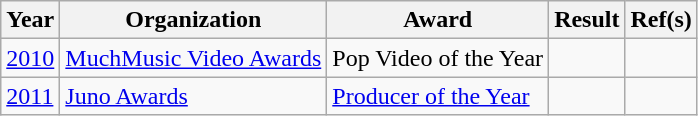<table class="wikitable plainrowheaders">
<tr align=center>
<th scope="col">Year</th>
<th scope="col">Organization</th>
<th scope="col">Award</th>
<th scope="col">Result</th>
<th scope="col">Ref(s)</th>
</tr>
<tr>
<td><a href='#'>2010</a></td>
<td><a href='#'>MuchMusic Video Awards</a></td>
<td>Pop Video of the Year</td>
<td></td>
<td style="text-align:center;"></td>
</tr>
<tr>
<td><a href='#'>2011</a></td>
<td><a href='#'>Juno Awards</a></td>
<td><a href='#'>Producer of the Year</a></td>
<td></td>
<td style="text-align:center;"></td>
</tr>
</table>
